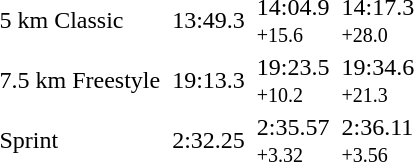<table>
<tr>
<td>5 km Classic</td>
<td></td>
<td>13:49.3</td>
<td></td>
<td>14:04.9<br><small>+15.6</small></td>
<td></td>
<td>14:17.3<br><small>+28.0</small></td>
</tr>
<tr>
<td>7.5 km Freestyle</td>
<td></td>
<td>19:13.3</td>
<td></td>
<td>19:23.5<br><small>+10.2</small></td>
<td></td>
<td>19:34.6<br><small>+21.3</small></td>
</tr>
<tr>
<td>Sprint</td>
<td></td>
<td>2:32.25</td>
<td></td>
<td>2:35.57<br><small>+3.32</small></td>
<td></td>
<td>2:36.11<br><small>+3.56</small></td>
</tr>
</table>
